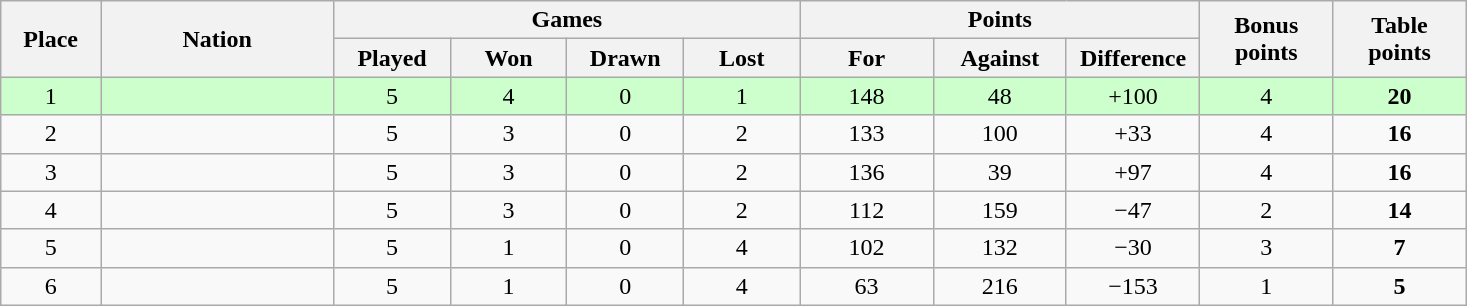<table class="wikitable" style="text-align:center">
<tr>
<th rowspan=2 width="6%">Place</th>
<th rowspan=2 width="14%">Nation</th>
<th colspan=4 width="28%">Games</th>
<th colspan=3 width="24%">Points</th>
<th rowspan=2 width="8%">Bonus<br>points</th>
<th rowspan=2 width="8%">Table<br>points</th>
</tr>
<tr>
<th width="7%">Played</th>
<th width="7%">Won</th>
<th width="7%">Drawn</th>
<th width="7%">Lost</th>
<th width="8%">For</th>
<th width="8%">Against</th>
<th width="8%">Difference</th>
</tr>
<tr bgcolor="#ccffcc">
<td>1</td>
<td align=left></td>
<td>5</td>
<td>4</td>
<td>0</td>
<td>1</td>
<td>148</td>
<td>48</td>
<td>+100</td>
<td>4</td>
<td><strong>20</strong></td>
</tr>
<tr>
<td>2</td>
<td align=left></td>
<td>5</td>
<td>3</td>
<td>0</td>
<td>2</td>
<td>133</td>
<td>100</td>
<td>+33</td>
<td>4</td>
<td><strong>16</strong></td>
</tr>
<tr>
<td>3</td>
<td align=left></td>
<td>5</td>
<td>3</td>
<td>0</td>
<td>2</td>
<td>136</td>
<td>39</td>
<td>+97</td>
<td>4</td>
<td><strong>16</strong></td>
</tr>
<tr>
<td>4</td>
<td align=left></td>
<td>5</td>
<td>3</td>
<td>0</td>
<td>2</td>
<td>112</td>
<td>159</td>
<td>−47</td>
<td>2</td>
<td><strong>14</strong></td>
</tr>
<tr>
<td>5</td>
<td align=left></td>
<td>5</td>
<td>1</td>
<td>0</td>
<td>4</td>
<td>102</td>
<td>132</td>
<td>−30</td>
<td>3</td>
<td><strong>7</strong></td>
</tr>
<tr>
<td>6</td>
<td align=left></td>
<td>5</td>
<td>1</td>
<td>0</td>
<td>4</td>
<td>63</td>
<td>216</td>
<td>−153</td>
<td>1</td>
<td><strong>5</strong></td>
</tr>
</table>
